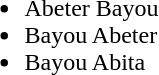<table>
<tr valign=top>
<td><br><ul><li>Abeter Bayou</li><li>Bayou Abeter</li><li>Bayou Abita</li></ul></td>
</tr>
</table>
